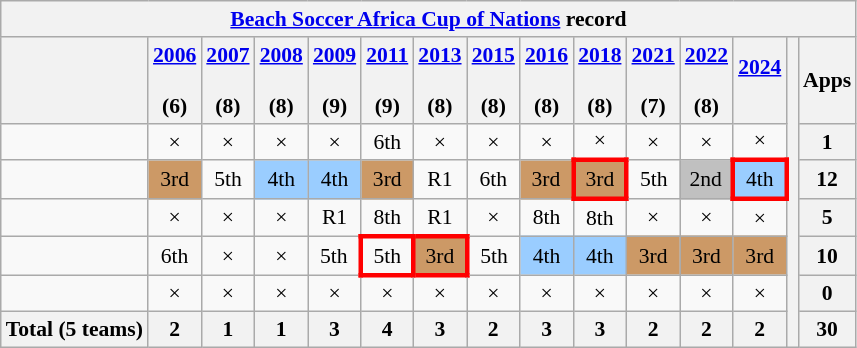<table class="wikitable" style="text-align:center; font-size:90%">
<tr>
<th colspan=15><a href='#'>Beach Soccer Africa Cup of Nations</a> record</th>
</tr>
<tr>
<th></th>
<th><a href='#'>2006</a><br> <br> (6)</th>
<th><a href='#'>2007</a><br> <br> (8)</th>
<th><a href='#'>2008</a><br> <br> (8)</th>
<th><a href='#'>2009</a><br> <br> (9)</th>
<th><a href='#'>2011</a><br> <br> (9)</th>
<th><a href='#'>2013</a><br> <br> (8)</th>
<th><a href='#'>2015</a><br> <br> (8)</th>
<th><a href='#'>2016</a><br> <br> (8)</th>
<th><a href='#'>2018</a><br> <br> (8)</th>
<th><a href='#'>2021</a><br> <br> (7)</th>
<th><a href='#'>2022</a><br> <br> (8)</th>
<th><a href='#'>2024</a><br> <br> </th>
<th rowspan=7></th>
<th>Apps<br><big></big></th>
</tr>
<tr>
<td align=left></td>
<td>×</td>
<td>×</td>
<td>×</td>
<td>×</td>
<td>6th</td>
<td>×</td>
<td>×</td>
<td>×</td>
<td>×</td>
<td>×</td>
<td>×</td>
<td>×</td>
<th>1</th>
</tr>
<tr>
<td align=left></td>
<td bgcolor=#cc9966>3rd</td>
<td>5th</td>
<td bgcolor=#9acdff>4th</td>
<td bgcolor=#9acdff>4th</td>
<td bgcolor=#cc9966>3rd</td>
<td>R1</td>
<td>6th</td>
<td bgcolor=#cc9966>3rd</td>
<td style="border:3px solid red" bgcolor=#cc9966>3rd</td>
<td>5th</td>
<td bgcolor=silver>2nd</td>
<td style="border:3px solid red" bgcolor=#9acdff>4th</td>
<th>12</th>
</tr>
<tr>
<td align=left></td>
<td>×</td>
<td>×</td>
<td>×</td>
<td>R1</td>
<td>8th</td>
<td>R1</td>
<td>×</td>
<td>8th</td>
<td>8th</td>
<td>×</td>
<td>×</td>
<td>×</td>
<th>5</th>
</tr>
<tr>
<td align=left></td>
<td>6th</td>
<td>×</td>
<td>×</td>
<td>5th</td>
<td style="border:3px solid red">5th</td>
<td bgcolor=#cc9966 style="border:3px solid red">3rd</td>
<td>5th</td>
<td bgcolor=#9acdff>4th</td>
<td bgcolor=#9acdff>4th</td>
<td bgcolor=#cc9966>3rd</td>
<td bgcolor=#cc9966>3rd</td>
<td bgcolor=#cc9966>3rd</td>
<th>10</th>
</tr>
<tr>
<td align=left></td>
<td>×</td>
<td>×</td>
<td>×</td>
<td>×</td>
<td>×</td>
<td>×</td>
<td>×</td>
<td>×</td>
<td>×</td>
<td>×</td>
<td>×</td>
<td>×</td>
<th>0</th>
</tr>
<tr>
<th>Total (5 teams)</th>
<th>2</th>
<th>1</th>
<th>1</th>
<th>3</th>
<th>4</th>
<th>3</th>
<th>2</th>
<th>3</th>
<th>3</th>
<th>2</th>
<th>2</th>
<th>2</th>
<th>30</th>
</tr>
</table>
